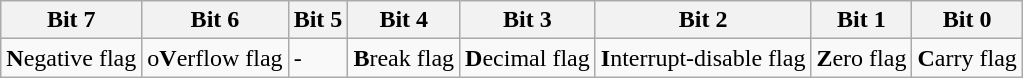<table class="wikitable">
<tr>
<th>Bit 7</th>
<th>Bit 6</th>
<th>Bit 5</th>
<th>Bit 4</th>
<th>Bit 3</th>
<th>Bit 2</th>
<th>Bit 1</th>
<th>Bit 0</th>
</tr>
<tr>
<td><strong>N</strong>egative flag</td>
<td>o<strong>V</strong>erflow flag</td>
<td>-</td>
<td><strong>B</strong>reak flag</td>
<td><strong>D</strong>ecimal flag</td>
<td><strong>I</strong>nterrupt-disable flag</td>
<td><strong>Z</strong>ero flag</td>
<td><strong>C</strong>arry flag</td>
</tr>
</table>
